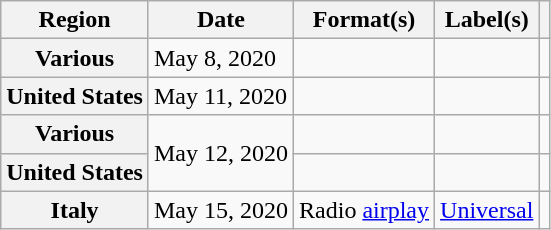<table class="wikitable plainrowheaders">
<tr>
<th scope="col">Region</th>
<th scope="col">Date</th>
<th scope="col">Format(s)</th>
<th scope="col">Label(s)</th>
<th scope="col"></th>
</tr>
<tr>
<th scope="row">Various</th>
<td>May 8, 2020</td>
<td></td>
<td></td>
<td style="text-align:center;"></td>
</tr>
<tr>
<th scope="row">United States</th>
<td>May 11, 2020</td>
<td></td>
<td></td>
<td style="text-align:center;"></td>
</tr>
<tr>
<th scope="row">Various</th>
<td rowspan="2">May 12, 2020</td>
<td></td>
<td></td>
<td style="text-align:center;"></td>
</tr>
<tr>
<th scope="row">United States</th>
<td></td>
<td></td>
<td style="text-align:center;"></td>
</tr>
<tr>
<th scope="row">Italy</th>
<td>May 15, 2020</td>
<td>Radio <a href='#'>airplay</a></td>
<td><a href='#'>Universal</a></td>
<td style="text-align:center;"></td>
</tr>
</table>
